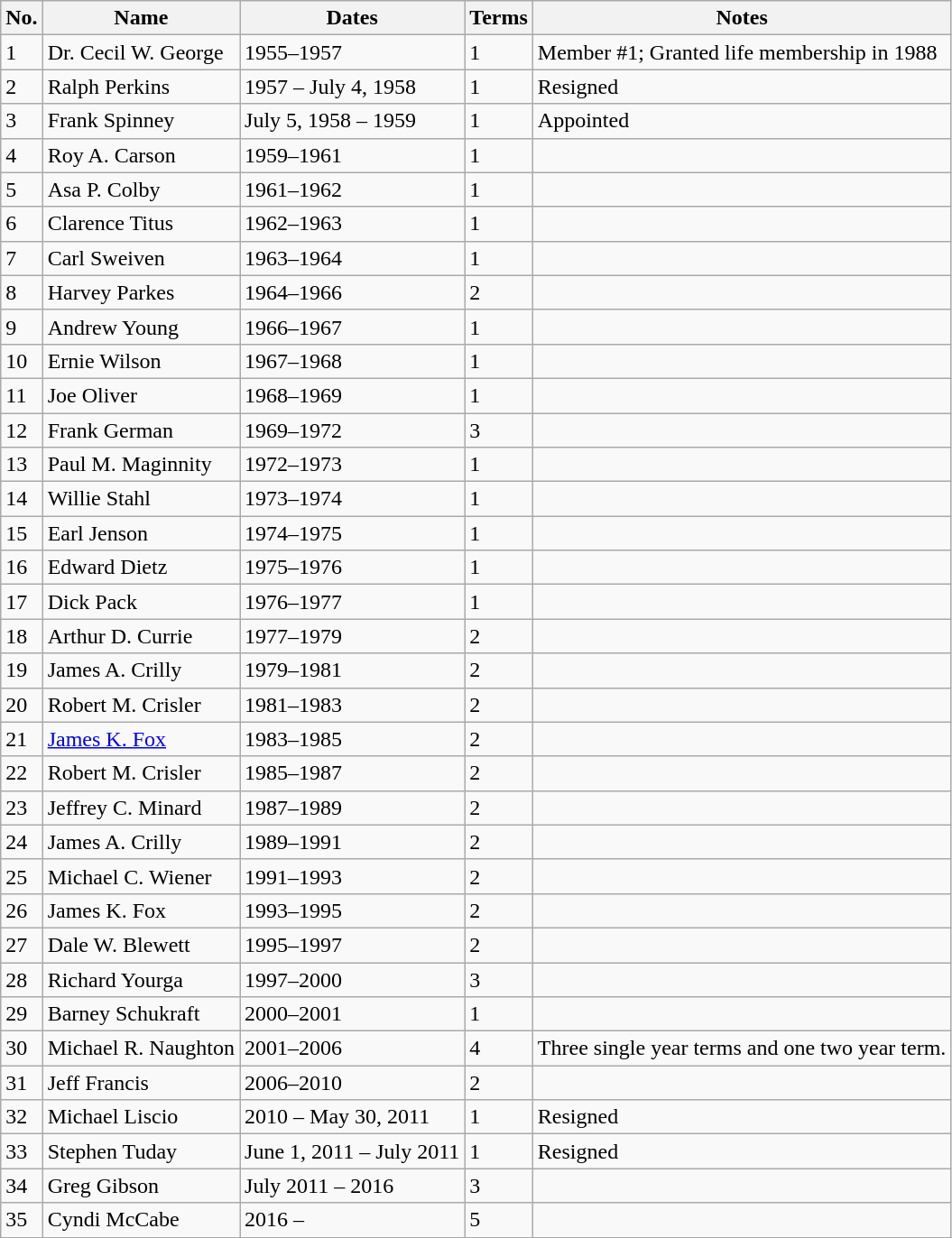<table class="wikitable collapsible autocollapse sortable">
<tr>
<th>No.</th>
<th>Name</th>
<th>Dates</th>
<th>Terms</th>
<th>Notes</th>
</tr>
<tr>
<td>1</td>
<td>Dr. Cecil W. George</td>
<td>1955–1957</td>
<td>1</td>
<td>Member #1; Granted life membership in 1988</td>
</tr>
<tr>
<td>2</td>
<td>Ralph Perkins</td>
<td>1957 – July 4, 1958</td>
<td>1</td>
<td>Resigned</td>
</tr>
<tr>
<td>3</td>
<td>Frank Spinney</td>
<td>July 5, 1958 – 1959</td>
<td>1</td>
<td>Appointed</td>
</tr>
<tr>
<td>4</td>
<td>Roy A. Carson</td>
<td>1959–1961</td>
<td>1</td>
<td></td>
</tr>
<tr>
<td>5</td>
<td>Asa P. Colby</td>
<td>1961–1962</td>
<td>1</td>
<td></td>
</tr>
<tr>
<td>6</td>
<td>Clarence Titus</td>
<td>1962–1963</td>
<td>1</td>
<td></td>
</tr>
<tr>
<td>7</td>
<td>Carl Sweiven</td>
<td>1963–1964</td>
<td>1</td>
<td></td>
</tr>
<tr>
<td>8</td>
<td>Harvey Parkes</td>
<td>1964–1966</td>
<td>2</td>
<td></td>
</tr>
<tr>
<td>9</td>
<td>Andrew Young</td>
<td>1966–1967</td>
<td>1</td>
<td></td>
</tr>
<tr>
<td>10</td>
<td>Ernie Wilson</td>
<td>1967–1968</td>
<td>1</td>
<td></td>
</tr>
<tr>
<td>11</td>
<td>Joe Oliver</td>
<td>1968–1969</td>
<td>1</td>
<td></td>
</tr>
<tr>
<td>12</td>
<td>Frank German</td>
<td>1969–1972</td>
<td>3</td>
<td></td>
</tr>
<tr>
<td>13</td>
<td>Paul M. Maginnity</td>
<td>1972–1973</td>
<td>1</td>
<td></td>
</tr>
<tr>
<td>14</td>
<td>Willie Stahl</td>
<td>1973–1974</td>
<td>1</td>
<td></td>
</tr>
<tr>
<td>15</td>
<td>Earl Jenson</td>
<td>1974–1975</td>
<td>1</td>
<td></td>
</tr>
<tr>
<td>16</td>
<td>Edward Dietz</td>
<td>1975–1976</td>
<td>1</td>
<td></td>
</tr>
<tr>
<td>17</td>
<td>Dick Pack</td>
<td>1976–1977</td>
<td>1</td>
<td></td>
</tr>
<tr>
<td>18</td>
<td>Arthur D. Currie</td>
<td>1977–1979</td>
<td>2</td>
<td></td>
</tr>
<tr>
<td>19</td>
<td>James A. Crilly</td>
<td>1979–1981</td>
<td>2</td>
<td></td>
</tr>
<tr>
<td>20</td>
<td>Robert M. Crisler</td>
<td>1981–1983</td>
<td>2</td>
<td></td>
</tr>
<tr>
<td>21</td>
<td><a href='#'>James K. Fox</a></td>
<td>1983–1985</td>
<td>2</td>
<td></td>
</tr>
<tr>
<td>22</td>
<td>Robert M. Crisler</td>
<td>1985–1987</td>
<td>2</td>
<td></td>
</tr>
<tr>
<td>23</td>
<td>Jeffrey C. Minard</td>
<td>1987–1989</td>
<td>2</td>
<td></td>
</tr>
<tr>
<td>24</td>
<td>James A. Crilly</td>
<td>1989–1991</td>
<td>2</td>
<td></td>
</tr>
<tr>
<td>25</td>
<td>Michael C. Wiener</td>
<td>1991–1993</td>
<td>2</td>
<td></td>
</tr>
<tr>
<td>26</td>
<td>James K. Fox</td>
<td>1993–1995</td>
<td>2</td>
<td></td>
</tr>
<tr>
<td>27</td>
<td>Dale W. Blewett</td>
<td>1995–1997</td>
<td>2</td>
<td></td>
</tr>
<tr>
<td>28</td>
<td>Richard Yourga</td>
<td>1997–2000</td>
<td>3</td>
<td></td>
</tr>
<tr>
<td>29</td>
<td>Barney Schukraft</td>
<td>2000–2001</td>
<td>1</td>
<td></td>
</tr>
<tr>
<td>30</td>
<td>Michael R. Naughton</td>
<td>2001–2006</td>
<td>4</td>
<td>Three single year terms and one two year term.</td>
</tr>
<tr>
<td>31</td>
<td>Jeff Francis</td>
<td>2006–2010</td>
<td>2</td>
<td></td>
</tr>
<tr>
<td>32</td>
<td>Michael Liscio</td>
<td>2010 – May 30, 2011</td>
<td>1</td>
<td>Resigned</td>
</tr>
<tr>
<td>33</td>
<td>Stephen Tuday</td>
<td>June 1, 2011 – July 2011</td>
<td>1</td>
<td>Resigned</td>
</tr>
<tr>
<td>34</td>
<td>Greg Gibson</td>
<td>July 2011 – 2016</td>
<td>3</td>
<td></td>
</tr>
<tr>
<td>35</td>
<td>Cyndi McCabe</td>
<td>2016 –</td>
<td>5</td>
<td></td>
</tr>
</table>
